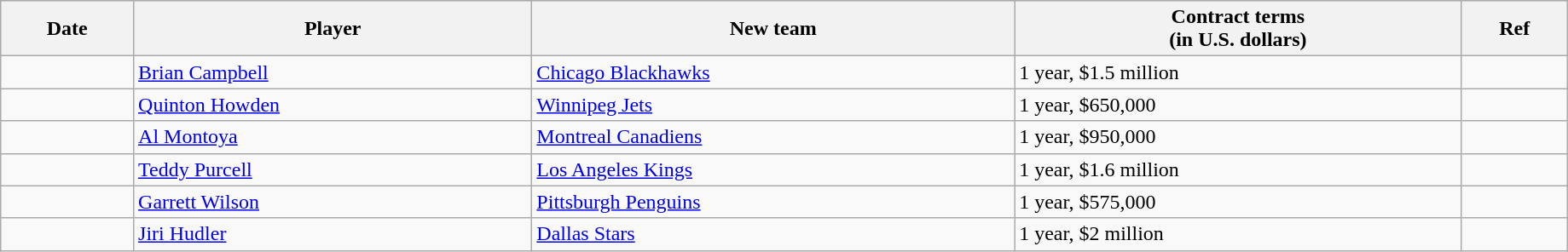<table class="wikitable" width=97%>
<tr style="background:#ddd;">
<th>Date</th>
<th>Player</th>
<th>New team</th>
<th>Contract terms<br>(in U.S. dollars)</th>
<th>Ref</th>
</tr>
<tr>
<td></td>
<td><a href='#'>Brian Campbell</a></td>
<td><a href='#'>Chicago Blackhawks</a></td>
<td>1 year, $1.5 million</td>
<td></td>
</tr>
<tr>
<td></td>
<td><a href='#'>Quinton Howden</a></td>
<td><a href='#'>Winnipeg Jets</a></td>
<td>1 year, $650,000</td>
<td></td>
</tr>
<tr>
<td></td>
<td><a href='#'>Al Montoya</a></td>
<td><a href='#'>Montreal Canadiens</a></td>
<td>1 year, $950,000</td>
<td></td>
</tr>
<tr>
<td></td>
<td><a href='#'>Teddy Purcell</a></td>
<td><a href='#'>Los Angeles Kings</a></td>
<td>1 year, $1.6 million</td>
<td></td>
</tr>
<tr>
<td></td>
<td><a href='#'>Garrett Wilson</a></td>
<td><a href='#'>Pittsburgh Penguins</a></td>
<td>1 year, $575,000</td>
<td></td>
</tr>
<tr>
<td></td>
<td><a href='#'>Jiri Hudler</a></td>
<td><a href='#'>Dallas Stars</a></td>
<td>1 year, $2 million</td>
<td></td>
</tr>
</table>
